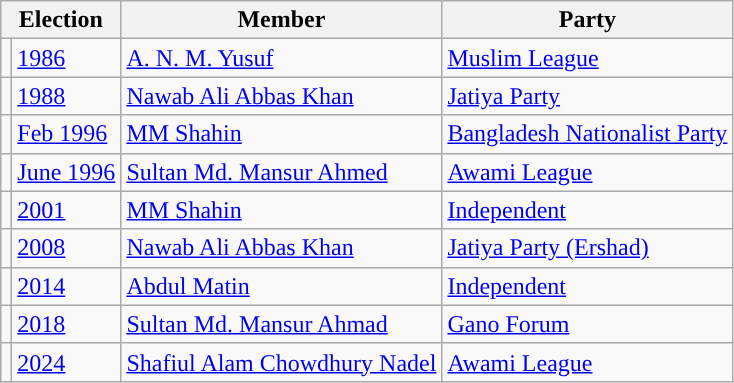<table class="wikitable">
<tr>
<th colspan="2">Election</th>
<th>Member</th>
<th>Party</th>
</tr>
<tr>
<td style="background-color:"></td>
<td><a href='#'>1986</a></td>
<td><a href='#'>A. N. M. Yusuf</a></td>
<td><a href='#'>Muslim League</a></td>
</tr>
<tr>
<td style="background-color:"></td>
<td><a href='#'>1988</a></td>
<td><a href='#'>Nawab Ali Abbas Khan</a></td>
<td><a href='#'>Jatiya Party</a></td>
</tr>
<tr>
<td style="background-color:"></td>
<td><a href='#'>Feb 1996</a></td>
<td><a href='#'>MM Shahin</a></td>
<td><a href='#'>Bangladesh Nationalist Party</a></td>
</tr>
<tr>
<td style="background-color:"></td>
<td><a href='#'>June 1996</a></td>
<td><a href='#'>Sultan Md. Mansur Ahmed</a></td>
<td><a href='#'>Awami League</a></td>
</tr>
<tr>
<td style="background-color:"></td>
<td><a href='#'>2001</a></td>
<td><a href='#'>MM Shahin</a></td>
<td><a href='#'>Independent</a></td>
</tr>
<tr>
<td style="background-color:"></td>
<td><a href='#'>2008</a></td>
<td><a href='#'>Nawab Ali Abbas Khan</a></td>
<td><a href='#'>Jatiya Party (Ershad)</a></td>
</tr>
<tr>
<td style="background-color:"></td>
<td><a href='#'>2014</a></td>
<td><a href='#'>Abdul Matin</a></td>
<td><a href='#'>Independent</a></td>
</tr>
<tr>
<td style="background-color:"></td>
<td><a href='#'>2018</a></td>
<td><a href='#'>Sultan Md. Mansur Ahmad</a></td>
<td><a href='#'>Gano Forum</a></td>
</tr>
<tr>
<td style="background-color:"></td>
<td><a href='#'>2024</a></td>
<td><a href='#'>Shafiul Alam Chowdhury Nadel</a></td>
<td><a href='#'>Awami League</a></td>
</tr>
</table>
